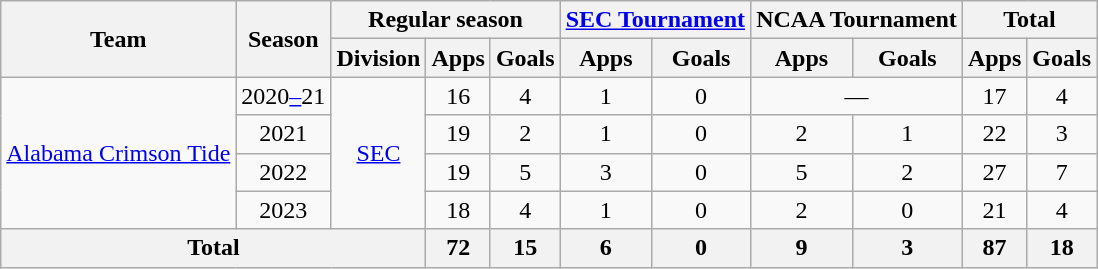<table class="wikitable" style="text-align: center;">
<tr>
<th rowspan="2">Team</th>
<th rowspan="2">Season</th>
<th colspan="3">Regular season</th>
<th colspan="2"><a href='#'>SEC Tournament</a></th>
<th colspan="2">NCAA Tournament</th>
<th colspan="2">Total</th>
</tr>
<tr>
<th>Division</th>
<th>Apps</th>
<th>Goals</th>
<th>Apps</th>
<th>Goals</th>
<th>Apps</th>
<th>Goals</th>
<th>Apps</th>
<th>Goals</th>
</tr>
<tr>
<td rowspan="4"><a href='#'>Alabama Crimson Tide</a></td>
<td>2020<a href='#'>–</a>21</td>
<td rowspan="4"><a href='#'>SEC</a></td>
<td>16</td>
<td>4</td>
<td>1</td>
<td>0</td>
<td colspan="2">—</td>
<td>17</td>
<td>4</td>
</tr>
<tr>
<td>2021</td>
<td>19</td>
<td>2</td>
<td>1</td>
<td>0</td>
<td>2</td>
<td>1</td>
<td>22</td>
<td>3</td>
</tr>
<tr>
<td>2022</td>
<td>19</td>
<td>5</td>
<td>3</td>
<td>0</td>
<td>5</td>
<td>2</td>
<td>27</td>
<td>7</td>
</tr>
<tr>
<td>2023</td>
<td>18</td>
<td>4</td>
<td>1</td>
<td>0</td>
<td>2</td>
<td>0</td>
<td>21</td>
<td>4</td>
</tr>
<tr>
<th colspan="3">Total</th>
<th>72</th>
<th>15</th>
<th>6</th>
<th>0</th>
<th>9</th>
<th>3</th>
<th>87</th>
<th>18</th>
</tr>
</table>
